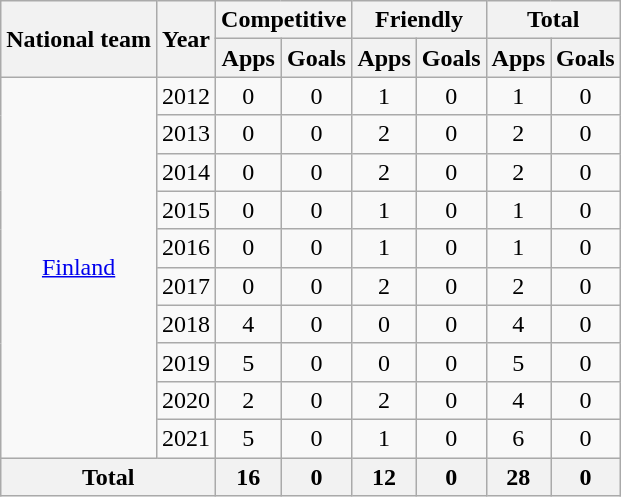<table class="wikitable" style="text-align:center">
<tr>
<th rowspan="2">National team</th>
<th rowspan="2">Year</th>
<th colspan="2">Competitive</th>
<th colspan="2">Friendly</th>
<th colspan="2">Total</th>
</tr>
<tr>
<th>Apps</th>
<th>Goals</th>
<th>Apps</th>
<th>Goals</th>
<th>Apps</th>
<th>Goals</th>
</tr>
<tr>
<td rowspan=10><a href='#'>Finland</a></td>
<td>2012</td>
<td>0</td>
<td>0</td>
<td>1</td>
<td>0</td>
<td>1</td>
<td>0</td>
</tr>
<tr>
<td>2013</td>
<td>0</td>
<td>0</td>
<td>2</td>
<td>0</td>
<td>2</td>
<td>0</td>
</tr>
<tr>
<td>2014</td>
<td>0</td>
<td>0</td>
<td>2</td>
<td>0</td>
<td>2</td>
<td>0</td>
</tr>
<tr>
<td>2015</td>
<td>0</td>
<td>0</td>
<td>1</td>
<td>0</td>
<td>1</td>
<td>0</td>
</tr>
<tr>
<td>2016</td>
<td>0</td>
<td>0</td>
<td>1</td>
<td>0</td>
<td>1</td>
<td>0</td>
</tr>
<tr>
<td>2017</td>
<td>0</td>
<td>0</td>
<td>2</td>
<td>0</td>
<td>2</td>
<td>0</td>
</tr>
<tr>
<td>2018</td>
<td>4</td>
<td>0</td>
<td>0</td>
<td>0</td>
<td>4</td>
<td>0</td>
</tr>
<tr>
<td>2019</td>
<td>5</td>
<td>0</td>
<td>0</td>
<td>0</td>
<td>5</td>
<td>0</td>
</tr>
<tr>
<td>2020</td>
<td>2</td>
<td>0</td>
<td>2</td>
<td>0</td>
<td>4</td>
<td>0</td>
</tr>
<tr>
<td>2021</td>
<td>5</td>
<td>0</td>
<td>1</td>
<td>0</td>
<td>6</td>
<td>0</td>
</tr>
<tr>
<th colspan=2>Total</th>
<th>16</th>
<th>0</th>
<th>12</th>
<th>0</th>
<th>28</th>
<th>0</th>
</tr>
</table>
